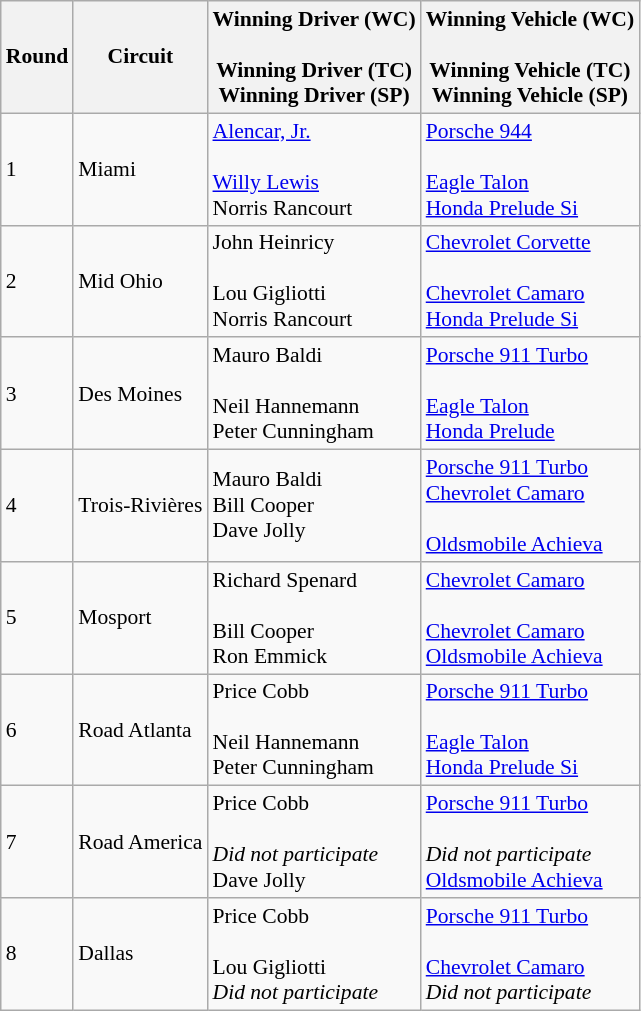<table class="wikitable" style="font-size: 90%;">
<tr>
<th>Round</th>
<th>Circuit</th>
<th>Winning Driver (WC)<br><br>Winning Driver (TC)<br>
Winning Driver (SP)<br></th>
<th>Winning Vehicle (WC)<br><br>Winning Vehicle (TC)<br>
Winning Vehicle (SP)<br></th>
</tr>
<tr>
<td>1</td>
<td>Miami</td>
<td><a href='#'>Alencar, Jr.</a><br><br><a href='#'>Willy Lewis</a><br>
Norris Rancourt<br></td>
<td><a href='#'>Porsche 944</a><br><br><a href='#'>Eagle Talon</a><br>
<a href='#'>Honda Prelude Si</a><br></td>
</tr>
<tr>
<td>2</td>
<td>Mid Ohio</td>
<td>John Heinricy<br><br>Lou Gigliotti<br>
Norris Rancourt<br></td>
<td><a href='#'>Chevrolet Corvette</a><br><br><a href='#'>Chevrolet Camaro</a><br>
<a href='#'>Honda Prelude Si</a><br></td>
</tr>
<tr>
<td>3</td>
<td>Des Moines</td>
<td>Mauro Baldi<br><br>Neil Hannemann<br>
Peter Cunningham<br></td>
<td><a href='#'>Porsche 911 Turbo</a><br><br><a href='#'>Eagle Talon</a><br>
<a href='#'>Honda Prelude</a><br></td>
</tr>
<tr>
<td>4</td>
<td>Trois-Rivières</td>
<td>Mauro Baldi<br> Bill Cooper<br>Dave Jolly</td>
<td><a href='#'>Porsche 911 Turbo</a><br><a href='#'>Chevrolet Camaro</a><br><br><a href='#'>Oldsmobile Achieva</a></td>
</tr>
<tr>
<td>5</td>
<td>Mosport</td>
<td>Richard Spenard<br><br> Bill Cooper<br>
Ron Emmick<br></td>
<td><a href='#'>Chevrolet Camaro</a><br><br><a href='#'>Chevrolet Camaro</a><br>
<a href='#'>Oldsmobile Achieva</a><br></td>
</tr>
<tr>
<td>6</td>
<td>Road Atlanta</td>
<td>Price Cobb<br><br>Neil Hannemann<br>
Peter Cunningham<br></td>
<td><a href='#'>Porsche 911 Turbo</a><br><br><a href='#'>Eagle Talon</a><br>
<a href='#'>Honda Prelude Si</a><br></td>
</tr>
<tr>
<td>7</td>
<td>Road America</td>
<td> Price Cobb<br><br><em>Did not participate</em><br>
Dave Jolly<br></td>
<td><a href='#'>Porsche 911 Turbo</a><br><br><em>Did not participate</em><br>
<a href='#'>Oldsmobile Achieva</a><br></td>
</tr>
<tr>
<td>8</td>
<td>Dallas</td>
<td>Price Cobb<br><br>Lou Gigliotti<br>
<em>Did not participate</em></td>
<td><a href='#'>Porsche 911 Turbo</a><br><br><a href='#'>Chevrolet Camaro</a><br>
<em>Did not participate</em><br></td>
</tr>
</table>
